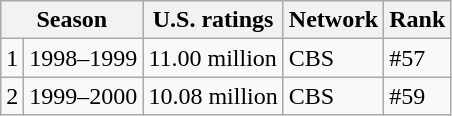<table class="wikitable plainrowheaders">
<tr>
<th colspan="2">Season</th>
<th>U.S. ratings</th>
<th>Network</th>
<th>Rank</th>
</tr>
<tr>
<td>1</td>
<td>1998–1999</td>
<td>11.00 million</td>
<td>CBS</td>
<td>#57</td>
</tr>
<tr>
<td>2</td>
<td>1999–2000</td>
<td>10.08 million</td>
<td>CBS</td>
<td>#59</td>
</tr>
</table>
